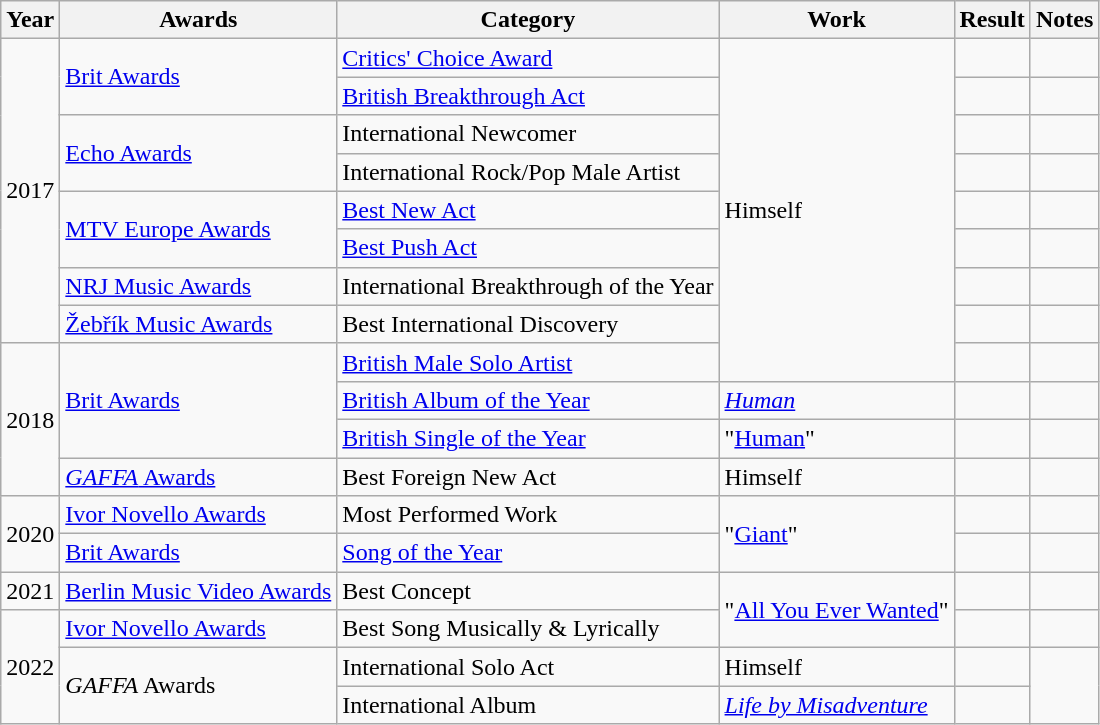<table class=wikitable>
<tr>
<th>Year</th>
<th>Awards</th>
<th>Category</th>
<th>Work</th>
<th>Result</th>
<th>Notes</th>
</tr>
<tr>
<td rowspan="8">2017</td>
<td rowspan="2"><a href='#'>Brit Awards</a></td>
<td><a href='#'>Critics' Choice Award</a></td>
<td rowspan="9">Himself</td>
<td></td>
<td></td>
</tr>
<tr>
<td><a href='#'>British Breakthrough Act</a></td>
<td></td>
<td></td>
</tr>
<tr>
<td rowspan="2"><a href='#'>Echo Awards</a></td>
<td>International Newcomer</td>
<td></td>
<td></td>
</tr>
<tr>
<td>International Rock/Pop Male Artist</td>
<td></td>
<td></td>
</tr>
<tr>
<td rowspan="2"><a href='#'>MTV Europe Awards</a></td>
<td><a href='#'>Best New Act</a></td>
<td></td>
<td></td>
</tr>
<tr>
<td><a href='#'>Best Push Act</a></td>
<td></td>
<td></td>
</tr>
<tr>
<td><a href='#'>NRJ Music Awards</a></td>
<td>International Breakthrough of the Year</td>
<td></td>
<td></td>
</tr>
<tr>
<td><a href='#'>Žebřík Music Awards</a></td>
<td>Best International Discovery</td>
<td></td>
<td></td>
</tr>
<tr>
<td rowspan="4">2018</td>
<td rowspan="3"><a href='#'>Brit Awards</a></td>
<td><a href='#'>British Male Solo Artist</a></td>
<td></td>
<td></td>
</tr>
<tr>
<td><a href='#'>British Album of the Year</a></td>
<td><em><a href='#'>Human</a></em></td>
<td></td>
<td></td>
</tr>
<tr>
<td><a href='#'>British Single of the Year</a></td>
<td>"<a href='#'>Human</a>"</td>
<td></td>
<td></td>
</tr>
<tr>
<td><a href='#'><em>GAFFA</em> Awards</a></td>
<td>Best Foreign New Act</td>
<td>Himself</td>
<td></td>
<td></td>
</tr>
<tr>
<td rowspan=2>2020</td>
<td><a href='#'>Ivor Novello Awards</a></td>
<td>Most Performed Work</td>
<td rowspan=2>"<a href='#'>Giant</a>"</td>
<td></td>
<td></td>
</tr>
<tr>
<td><a href='#'>Brit Awards</a></td>
<td><a href='#'>Song of the Year</a></td>
<td></td>
<td></td>
</tr>
<tr>
<td>2021</td>
<td><a href='#'>Berlin Music Video Awards</a></td>
<td>Best Concept</td>
<td rowspan=2>"<a href='#'>All You Ever Wanted</a>"</td>
<td></td>
<td></td>
</tr>
<tr>
<td rowspan=3>2022</td>
<td><a href='#'>Ivor Novello Awards</a></td>
<td>Best Song Musically & Lyrically</td>
<td></td>
<td></td>
</tr>
<tr>
<td rowspan=2><em>GAFFA</em> Awards</td>
<td>International Solo Act</td>
<td>Himself</td>
<td></td>
<td rowspan=2></td>
</tr>
<tr>
<td>International Album</td>
<td><em><a href='#'>Life by Misadventure</a></em></td>
<td></td>
</tr>
</table>
